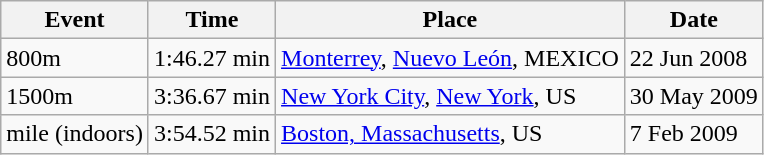<table class="wikitable">
<tr>
<th>Event</th>
<th>Time</th>
<th>Place</th>
<th>Date</th>
</tr>
<tr>
<td>800m</td>
<td>1:46.27 min</td>
<td><a href='#'>Monterrey</a>, <a href='#'>Nuevo León</a>, MEXICO</td>
<td>22 Jun 2008</td>
</tr>
<tr>
<td>1500m</td>
<td>3:36.67 min</td>
<td><a href='#'>New York City</a>, <a href='#'>New York</a>, US</td>
<td>30 May 2009</td>
</tr>
<tr>
<td>mile (indoors)</td>
<td>3:54.52 min</td>
<td><a href='#'>Boston, Massachusetts</a>, US</td>
<td>7 Feb 2009</td>
</tr>
</table>
